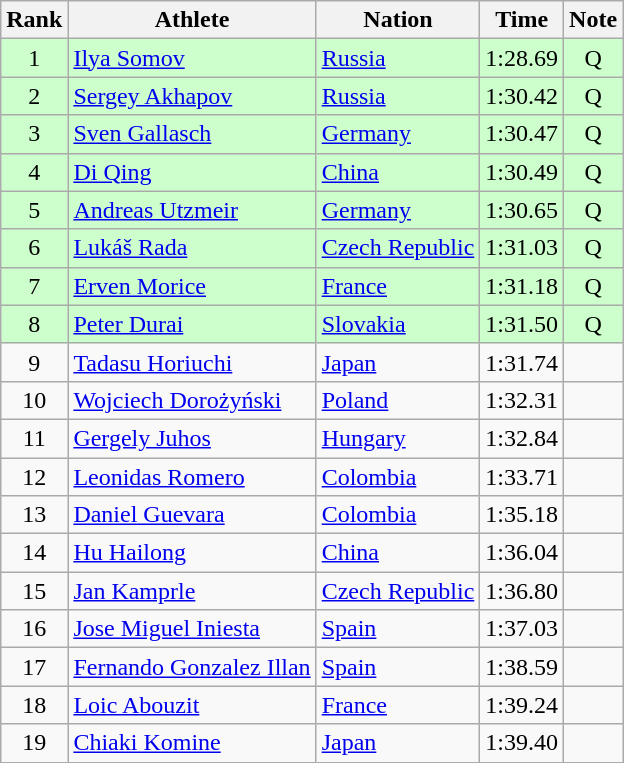<table class="wikitable sortable" style="text-align:center">
<tr>
<th>Rank</th>
<th>Athlete</th>
<th>Nation</th>
<th>Time</th>
<th>Note</th>
</tr>
<tr bgcolor=ccffcc>
<td>1</td>
<td align=left><a href='#'>Ilya Somov</a></td>
<td align=left> <a href='#'>Russia</a></td>
<td>1:28.69</td>
<td>Q</td>
</tr>
<tr bgcolor=ccffcc>
<td>2</td>
<td align=left><a href='#'>Sergey Akhapov</a></td>
<td align=left> <a href='#'>Russia</a></td>
<td>1:30.42</td>
<td>Q</td>
</tr>
<tr bgcolor=ccffcc>
<td>3</td>
<td align=left><a href='#'>Sven Gallasch</a></td>
<td align=left> <a href='#'>Germany</a></td>
<td>1:30.47</td>
<td>Q</td>
</tr>
<tr bgcolor=ccffcc>
<td>4</td>
<td align=left><a href='#'>Di Qing</a></td>
<td align=left> <a href='#'>China</a></td>
<td>1:30.49</td>
<td>Q</td>
</tr>
<tr bgcolor=ccffcc>
<td>5</td>
<td align=left><a href='#'>Andreas Utzmeir</a></td>
<td align=left> <a href='#'>Germany</a></td>
<td>1:30.65</td>
<td>Q</td>
</tr>
<tr bgcolor=ccffcc>
<td>6</td>
<td align=left><a href='#'>Lukáš Rada</a></td>
<td align=left> <a href='#'>Czech Republic</a></td>
<td>1:31.03</td>
<td>Q</td>
</tr>
<tr bgcolor=ccffcc>
<td>7</td>
<td align=left><a href='#'>Erven Morice</a></td>
<td align=left> <a href='#'>France</a></td>
<td>1:31.18</td>
<td>Q</td>
</tr>
<tr bgcolor=ccffcc>
<td>8</td>
<td align=left><a href='#'>Peter Durai</a></td>
<td align=left> <a href='#'>Slovakia</a></td>
<td>1:31.50</td>
<td>Q</td>
</tr>
<tr>
<td>9</td>
<td align=left><a href='#'>Tadasu Horiuchi</a></td>
<td align=left> <a href='#'>Japan</a></td>
<td>1:31.74</td>
<td></td>
</tr>
<tr>
<td>10</td>
<td align=left><a href='#'>Wojciech Dorożyński</a></td>
<td align=left> <a href='#'>Poland</a></td>
<td>1:32.31</td>
<td></td>
</tr>
<tr>
<td>11</td>
<td align=left><a href='#'>Gergely Juhos</a></td>
<td align=left> <a href='#'>Hungary</a></td>
<td>1:32.84</td>
<td></td>
</tr>
<tr>
<td>12</td>
<td align=left><a href='#'>Leonidas Romero</a></td>
<td align=left> <a href='#'>Colombia</a></td>
<td>1:33.71</td>
<td></td>
</tr>
<tr>
<td>13</td>
<td align=left><a href='#'>Daniel Guevara</a></td>
<td align=left> <a href='#'>Colombia</a></td>
<td>1:35.18</td>
<td></td>
</tr>
<tr>
<td>14</td>
<td align=left><a href='#'>Hu Hailong</a></td>
<td align=left> <a href='#'>China</a></td>
<td>1:36.04</td>
<td></td>
</tr>
<tr>
<td>15</td>
<td align=left><a href='#'>Jan Kamprle</a></td>
<td align=left> <a href='#'>Czech Republic</a></td>
<td>1:36.80</td>
<td></td>
</tr>
<tr>
<td>16</td>
<td align=left><a href='#'>Jose Miguel Iniesta</a></td>
<td align=left> <a href='#'>Spain</a></td>
<td>1:37.03</td>
<td></td>
</tr>
<tr>
<td>17</td>
<td align=left><a href='#'>Fernando Gonzalez Illan</a></td>
<td align=left> <a href='#'>Spain</a></td>
<td>1:38.59</td>
<td></td>
</tr>
<tr>
<td>18</td>
<td align=left><a href='#'>Loic Abouzit</a></td>
<td align=left> <a href='#'>France</a></td>
<td>1:39.24</td>
<td></td>
</tr>
<tr>
<td>19</td>
<td align=left><a href='#'>Chiaki Komine</a></td>
<td align=left> <a href='#'>Japan</a></td>
<td>1:39.40</td>
<td></td>
</tr>
</table>
